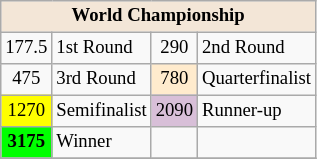<table class="wikitable" style="font-size:78%;">
<tr>
<th colspan=4 style="background:#F3E6D7;">World Championship</th>
</tr>
<tr>
<td align="center">177.5</td>
<td>1st Round</td>
<td align="center">290</td>
<td>2nd Round</td>
</tr>
<tr>
<td align="center">475</td>
<td>3rd Round</td>
<td align="center" style="background:#ffebcd;">780</td>
<td>Quarterfinalist</td>
</tr>
<tr>
<td align="center" style="background:#ffff00;">1270</td>
<td>Semifinalist</td>
<td align="center" style="background:#D8BFD8;">2090</td>
<td>Runner-up</td>
</tr>
<tr>
<td align="center" style="background:#00ff00;font-weight:bold;">3175</td>
<td>Winner</td>
<td></td>
<td></td>
</tr>
<tr>
</tr>
</table>
